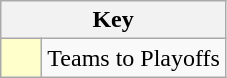<table class="wikitable" style="text-align: center;">
<tr>
<th colspan=2>Key</th>
</tr>
<tr>
<td style="background:#ffffcc; width:20px;"></td>
<td align=left>Teams to Playoffs</td>
</tr>
</table>
